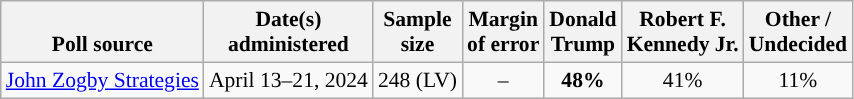<table class="wikitable sortable mw-datatable" style="font-size:90%;text-align:center;line-height:17px">
<tr valign=bottom>
<th>Poll source</th>
<th>Date(s)<br>administered</th>
<th>Sample<br>size</th>
<th>Margin<br>of error</th>
<th class="unsortable">Donald<br>Trump<br></th>
<th class="unsortable">Robert F.<br>Kennedy Jr.<br></th>
<th class="unsortable">Other /<br>Undecided</th>
</tr>
<tr>
<td style="text-align:left;"><a href='#'>John Zogby Strategies</a></td>
<td data-sort-value="2024-05-01">April 13–21, 2024</td>
<td>248 (LV)</td>
<td>–</td>
<td style="background-color:"><strong>48%</strong></td>
<td>41%</td>
<td>11%</td>
</tr>
</table>
